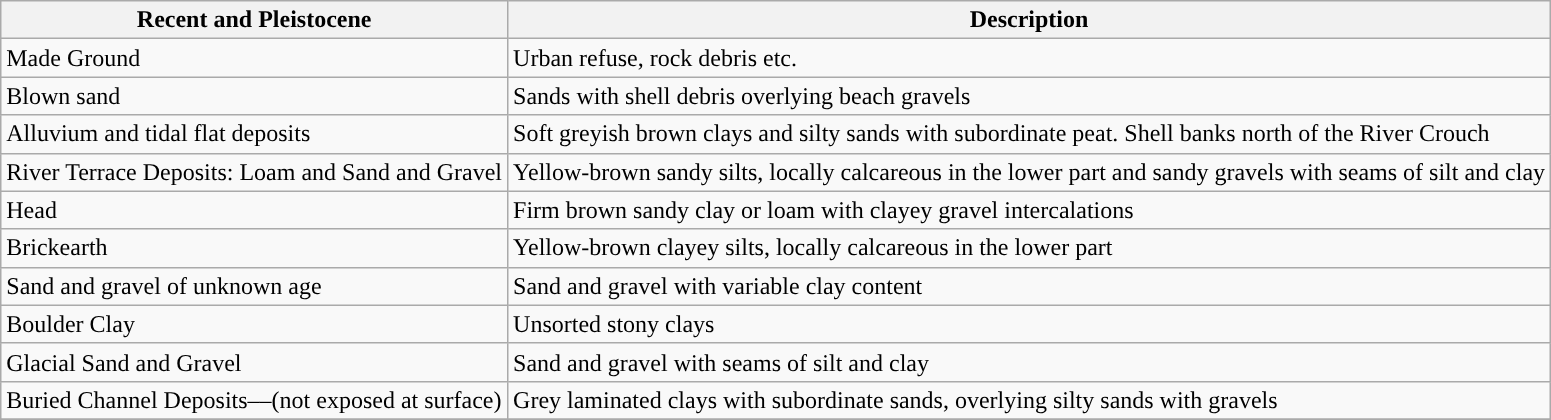<table class="wikitable sortable">
<tr>
<th>Recent and Pleistocene</th>
<th>Description</th>
</tr>
<tr>
<td>Made Ground</td>
<td>Urban refuse, rock debris etc.</td>
</tr>
<tr>
<td>Blown sand</td>
<td>Sands with shell debris overlying beach gravels</td>
</tr>
<tr>
<td>Alluvium and tidal flat deposits</td>
<td>Soft greyish brown clays and silty sands with subordinate peat. Shell banks north of the River Crouch</td>
</tr>
<tr>
<td>River Terrace Deposits: Loam and Sand and Gravel</td>
<td>Yellow-brown sandy silts, locally calcareous in the lower part and sandy gravels with seams of silt and clay</td>
</tr>
<tr>
<td>Head</td>
<td>Firm brown sandy clay or loam with clayey gravel intercalations</td>
</tr>
<tr>
<td>Brickearth</td>
<td>Yellow-brown clayey silts, locally calcareous in the lower part</td>
</tr>
<tr>
<td>Sand and gravel of unknown age</td>
<td>Sand and gravel with variable clay content</td>
</tr>
<tr>
<td>Boulder Clay</td>
<td>Unsorted stony clays</td>
</tr>
<tr>
<td>Glacial Sand and Gravel</td>
<td>Sand and gravel with seams of silt and clay</td>
</tr>
<tr>
<td>Buried Channel Deposits––(not exposed at surface)</td>
<td>Grey laminated clays with subordinate sands, overlying silty sands with gravels</td>
</tr>
<tr>
</tr>
</table>
